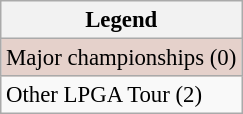<table class="wikitable" style="font-size:95%;">
<tr>
<th>Legend</th>
</tr>
<tr style="background:#e5d1cb;">
<td>Major championships (0)</td>
</tr>
<tr>
<td>Other LPGA Tour (2)</td>
</tr>
</table>
